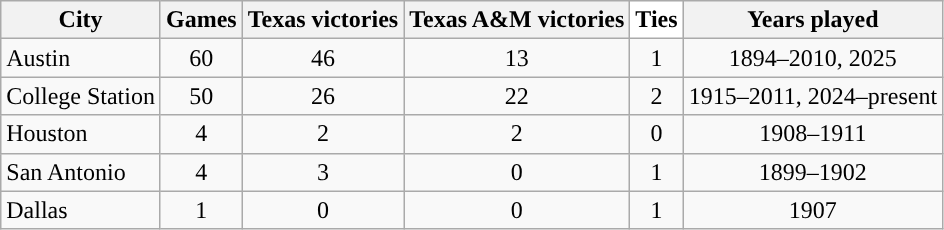<table class="wikitable sortable">
<tr>
<th>City</th>
<th>Games</th>
<th>Texas victories</th>
<th>Texas A&M victories</th>
<th style="text-align:center; background:white; color:black;">Ties</th>
<th>Years played</th>
</tr>
<tr>
<td>Austin</td>
<td style="text-align:center;">60</td>
<td style="text-align:center;">46</td>
<td style="text-align:center;">13</td>
<td style="text-align:center;">1</td>
<td style="text-align:center;">1894–2010, 2025</td>
</tr>
<tr>
<td>College Station</td>
<td style="text-align:center;">50</td>
<td style="text-align:center;">26</td>
<td style="text-align:center;">22</td>
<td style="text-align:center;">2</td>
<td style="text-align:center;">1915–2011, 2024–present</td>
</tr>
<tr>
<td>Houston</td>
<td style="text-align:center;">4</td>
<td style="text-align:center;">2</td>
<td style="text-align:center;">2</td>
<td style="text-align:center;">0</td>
<td style="text-align:center;">1908–1911</td>
</tr>
<tr>
<td>San Antonio</td>
<td style="text-align:center;">4</td>
<td style="text-align:center;">3</td>
<td style="text-align:center;">0</td>
<td style="text-align:center;">1</td>
<td style="text-align:center;">1899–1902</td>
</tr>
<tr>
<td>Dallas</td>
<td style="text-align:center;">1</td>
<td style="text-align:center;">0</td>
<td style="text-align:center;">0</td>
<td style="text-align:center;">1</td>
<td style="text-align:center;">1907</td>
</tr>
</table>
